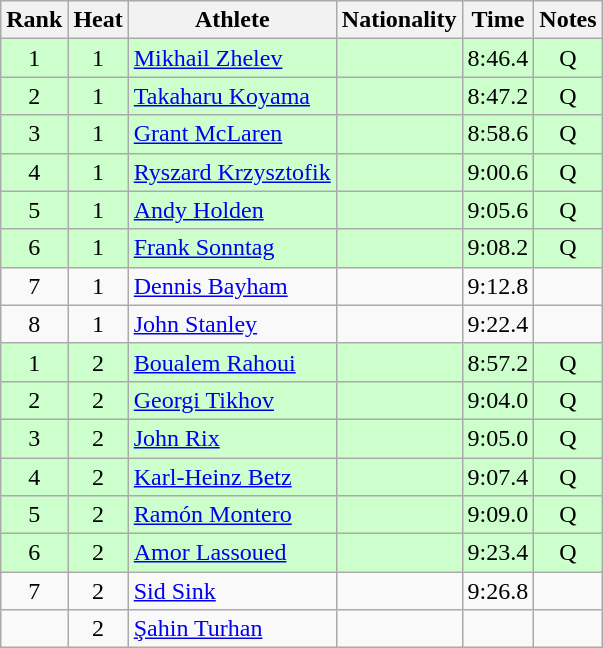<table class="wikitable sortable" style="text-align:center">
<tr>
<th>Rank</th>
<th>Heat</th>
<th>Athlete</th>
<th>Nationality</th>
<th>Time</th>
<th>Notes</th>
</tr>
<tr bgcolor=ccffcc>
<td>1</td>
<td>1</td>
<td align=left><a href='#'>Mikhail Zhelev</a></td>
<td align=left></td>
<td>8:46.4</td>
<td>Q</td>
</tr>
<tr bgcolor=ccffcc>
<td>2</td>
<td>1</td>
<td align=left><a href='#'>Takaharu Koyama</a></td>
<td align=left></td>
<td>8:47.2</td>
<td>Q</td>
</tr>
<tr bgcolor=ccffcc>
<td>3</td>
<td>1</td>
<td align=left><a href='#'>Grant McLaren</a></td>
<td align=left></td>
<td>8:58.6</td>
<td>Q</td>
</tr>
<tr bgcolor=ccffcc>
<td>4</td>
<td>1</td>
<td align=left><a href='#'>Ryszard Krzysztofik</a></td>
<td align=left></td>
<td>9:00.6</td>
<td>Q</td>
</tr>
<tr bgcolor=ccffcc>
<td>5</td>
<td>1</td>
<td align=left><a href='#'>Andy Holden</a></td>
<td align=left></td>
<td>9:05.6</td>
<td>Q</td>
</tr>
<tr bgcolor=ccffcc>
<td>6</td>
<td>1</td>
<td align=left><a href='#'>Frank Sonntag</a></td>
<td align=left></td>
<td>9:08.2</td>
<td>Q</td>
</tr>
<tr>
<td>7</td>
<td>1</td>
<td align=left><a href='#'>Dennis Bayham</a></td>
<td align=left></td>
<td>9:12.8</td>
<td></td>
</tr>
<tr>
<td>8</td>
<td>1</td>
<td align=left><a href='#'>John Stanley</a></td>
<td align=left></td>
<td>9:22.4</td>
<td></td>
</tr>
<tr bgcolor=ccffcc>
<td>1</td>
<td>2</td>
<td align=left><a href='#'>Boualem Rahoui</a></td>
<td align=left></td>
<td>8:57.2</td>
<td>Q</td>
</tr>
<tr bgcolor=ccffcc>
<td>2</td>
<td>2</td>
<td align=left><a href='#'>Georgi Tikhov</a></td>
<td align=left></td>
<td>9:04.0</td>
<td>Q</td>
</tr>
<tr bgcolor=ccffcc>
<td>3</td>
<td>2</td>
<td align=left><a href='#'>John Rix</a></td>
<td align=left></td>
<td>9:05.0</td>
<td>Q</td>
</tr>
<tr bgcolor=ccffcc>
<td>4</td>
<td>2</td>
<td align=left><a href='#'>Karl-Heinz Betz</a></td>
<td align=left></td>
<td>9:07.4</td>
<td>Q</td>
</tr>
<tr bgcolor=ccffcc>
<td>5</td>
<td>2</td>
<td align=left><a href='#'>Ramón Montero</a></td>
<td align=left></td>
<td>9:09.0</td>
<td>Q</td>
</tr>
<tr bgcolor=ccffcc>
<td>6</td>
<td>2</td>
<td align=left><a href='#'>Amor Lassoued</a></td>
<td align=left></td>
<td>9:23.4</td>
<td>Q</td>
</tr>
<tr>
<td>7</td>
<td>2</td>
<td align=left><a href='#'>Sid Sink</a></td>
<td align=left></td>
<td>9:26.8</td>
<td></td>
</tr>
<tr>
<td></td>
<td>2</td>
<td align=left><a href='#'>Şahin Turhan</a></td>
<td align=left></td>
<td></td>
<td></td>
</tr>
</table>
